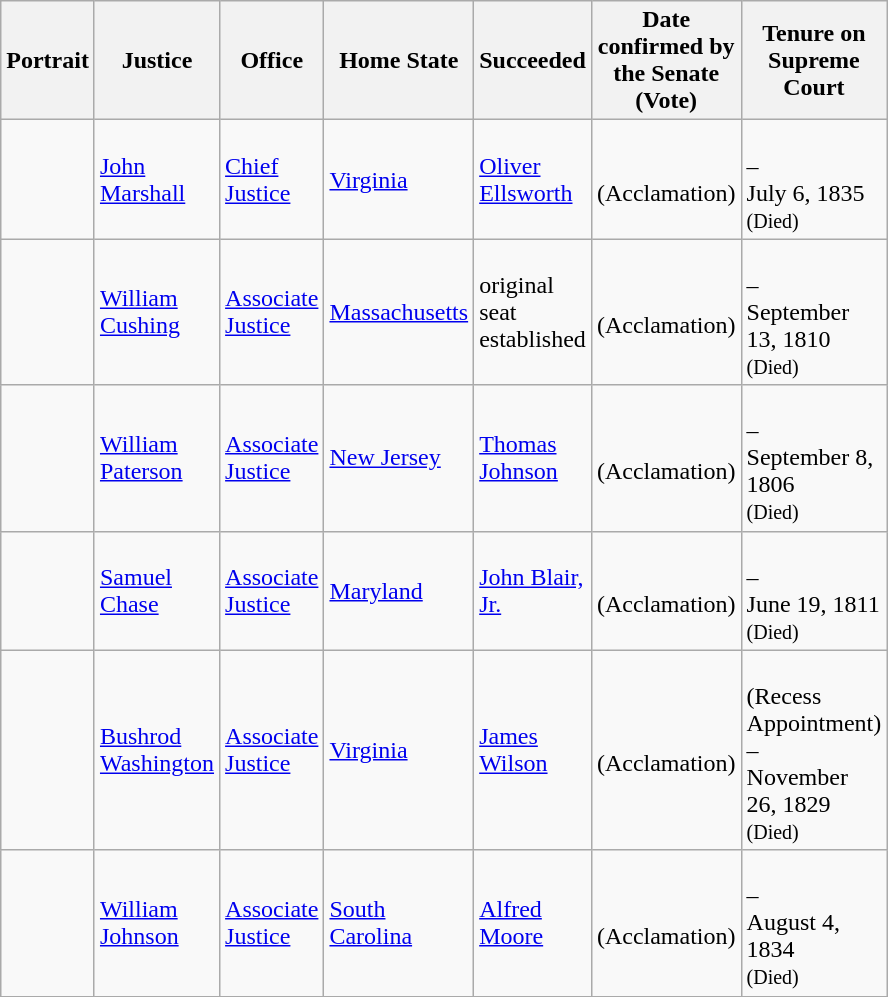<table class="wikitable sortable">
<tr>
<th scope="col" style="width: 10px;">Portrait</th>
<th scope="col" style="width: 10px;">Justice</th>
<th scope="col" style="width: 10px;">Office</th>
<th scope="col" style="width: 10px;">Home State</th>
<th scope="col" style="width: 10px;">Succeeded</th>
<th scope="col" style="width: 10px;">Date confirmed by the Senate<br>(Vote)</th>
<th scope="col" style="width: 10px;">Tenure on Supreme Court</th>
</tr>
<tr>
<td></td>
<td><a href='#'>John Marshall</a></td>
<td><a href='#'>Chief Justice</a></td>
<td><a href='#'>Virginia</a></td>
<td><a href='#'>Oliver Ellsworth</a></td>
<td><br>(Acclamation)</td>
<td><br>–<br>July 6, 1835<br><small>(Died)</small></td>
</tr>
<tr>
<td></td>
<td><a href='#'>William Cushing</a><br></td>
<td><a href='#'>Associate Justice</a></td>
<td><a href='#'>Massachusetts</a></td>
<td>original seat established</td>
<td><br>(Acclamation)</td>
<td><br>–<br>September 13, 1810<br><small>(Died)</small></td>
</tr>
<tr>
<td></td>
<td><a href='#'>William Paterson</a><br></td>
<td><a href='#'>Associate Justice</a></td>
<td><a href='#'>New Jersey</a></td>
<td><a href='#'>Thomas Johnson</a></td>
<td><br>(Acclamation)</td>
<td><br>–<br>September 8, 1806<br><small>(Died)</small></td>
</tr>
<tr>
<td></td>
<td><a href='#'>Samuel Chase</a><br></td>
<td><a href='#'>Associate Justice</a></td>
<td><a href='#'>Maryland</a></td>
<td><a href='#'>John Blair, Jr.</a></td>
<td><br>(Acclamation)</td>
<td><br>–<br>June 19, 1811<br><small>(Died)</small></td>
</tr>
<tr>
<td></td>
<td><a href='#'>Bushrod Washington</a><br></td>
<td><a href='#'>Associate Justice</a></td>
<td><a href='#'>Virginia</a></td>
<td><a href='#'>James Wilson</a></td>
<td><br>(Acclamation)</td>
<td><br>(Recess Appointment)<br>–<br>November 26, 1829<br><small>(Died)</small></td>
</tr>
<tr>
<td></td>
<td><a href='#'>William Johnson</a><br></td>
<td><a href='#'>Associate Justice</a></td>
<td><a href='#'>South Carolina</a></td>
<td><a href='#'>Alfred Moore</a></td>
<td><br>(Acclamation)</td>
<td><br>–<br>August 4, 1834<br><small>(Died)</small></td>
</tr>
<tr>
</tr>
</table>
